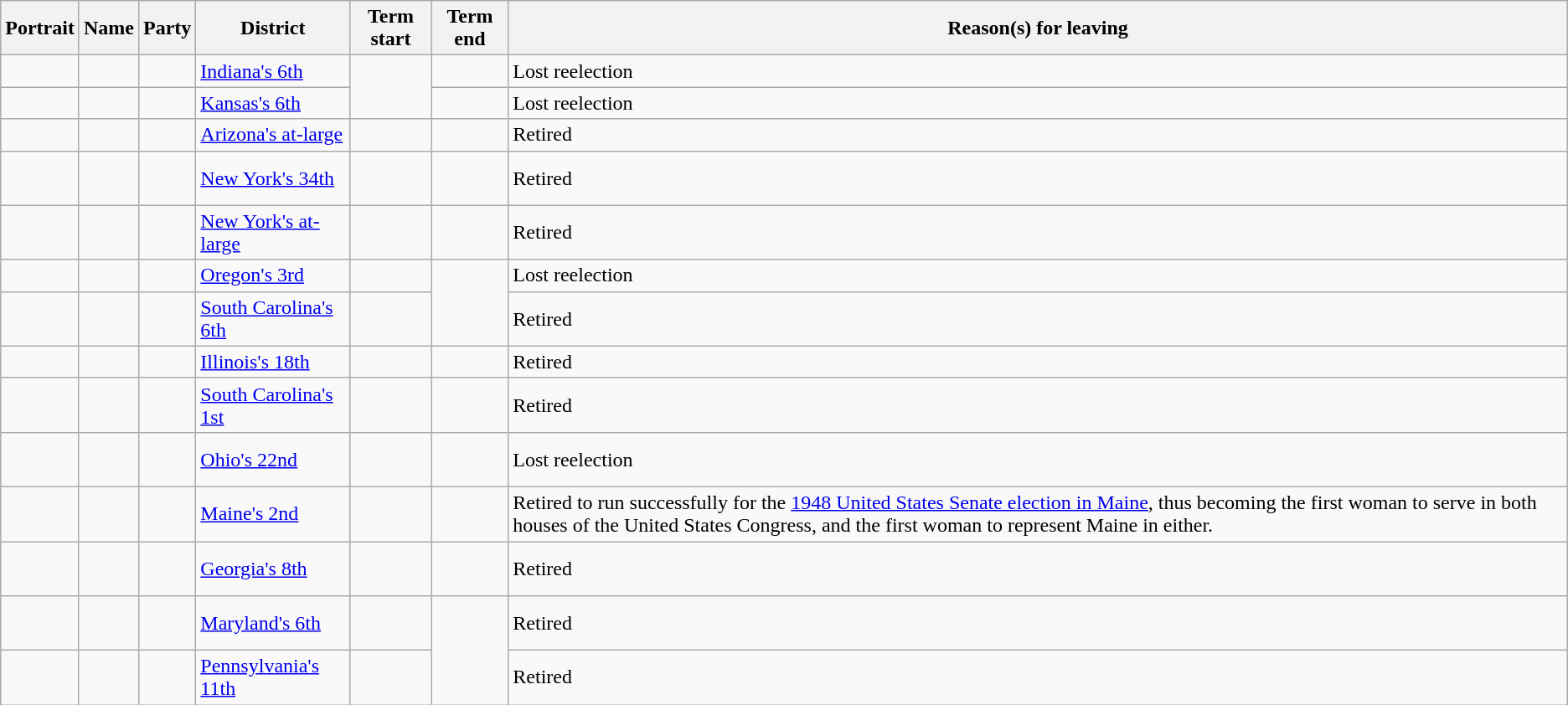<table class="wikitable sortable">
<tr>
<th>Portrait</th>
<th>Name<br></th>
<th>Party</th>
<th>District</th>
<th>Term start</th>
<th>Term end</th>
<th>Reason(s) for leaving</th>
</tr>
<tr>
<td></td>
<td><br></td>
<td></td>
<td><a href='#'>Indiana's 6th</a></td>
<td rowspan=2></td>
<td></td>
<td>Lost reelection</td>
</tr>
<tr>
<td></td>
<td><br></td>
<td></td>
<td><a href='#'>Kansas's 6th</a></td>
<td></td>
<td>Lost reelection</td>
</tr>
<tr>
<td></td>
<td><br></td>
<td></td>
<td><a href='#'>Arizona's at-large</a></td>
<td></td>
<td></td>
<td>Retired</td>
</tr>
<tr>
<td></td>
<td><br><br></td>
<td></td>
<td><a href='#'>New York's 34th</a></td>
<td></td>
<td></td>
<td>Retired</td>
</tr>
<tr>
<td></td>
<td><br></td>
<td></td>
<td><a href='#'>New York's at-large</a></td>
<td></td>
<td></td>
<td>Retired</td>
</tr>
<tr>
<td></td>
<td><br></td>
<td></td>
<td><a href='#'>Oregon's 3rd</a></td>
<td></td>
<td rowspan=2></td>
<td>Lost reelection</td>
</tr>
<tr>
<td></td>
<td><br><br></td>
<td></td>
<td><a href='#'>South Carolina's 6th</a></td>
<td></td>
<td>Retired</td>
</tr>
<tr>
<td></td>
<td><br></td>
<td></td>
<td><a href='#'>Illinois's 18th</a></td>
<td></td>
<td></td>
<td>Retired</td>
</tr>
<tr>
<td></td>
<td><br><br></td>
<td></td>
<td><a href='#'>South Carolina's 1st</a></td>
<td></td>
<td></td>
<td>Retired</td>
</tr>
<tr>
<td></td>
<td><br><br></td>
<td></td>
<td><a href='#'>Ohio's 22nd</a></td>
<td></td>
<td></td>
<td>Lost reelection</td>
</tr>
<tr>
<td></td>
<td><br><br></td>
<td></td>
<td><a href='#'>Maine's 2nd</a></td>
<td></td>
<td></td>
<td>Retired to run successfully for the <a href='#'>1948 United States Senate election in Maine</a>, thus becoming the first woman to serve in both houses of the United States Congress, and the first woman to represent Maine in either.</td>
</tr>
<tr>
<td></td>
<td><br><br></td>
<td></td>
<td><a href='#'>Georgia's 8th</a></td>
<td></td>
<td></td>
<td>Retired</td>
</tr>
<tr>
<td></td>
<td><br><br></td>
<td></td>
<td><a href='#'>Maryland's 6th</a></td>
<td></td>
<td rowspan=2></td>
<td>Retired</td>
</tr>
<tr>
<td></td>
<td><br><br></td>
<td></td>
<td><a href='#'>Pennsylvania's 11th</a></td>
<td></td>
<td>Retired</td>
</tr>
</table>
